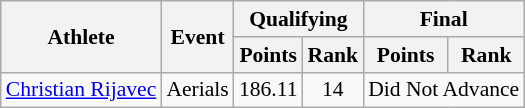<table class="wikitable" style="font-size:90%">
<tr>
<th rowspan="2">Athlete</th>
<th rowspan="2">Event</th>
<th colspan="2">Qualifying</th>
<th colspan="2">Final</th>
</tr>
<tr>
<th>Points</th>
<th>Rank</th>
<th>Points</th>
<th>Rank</th>
</tr>
<tr>
<td><a href='#'>Christian Rijavec</a></td>
<td>Aerials</td>
<td align="center">186.11</td>
<td align="center">14</td>
<td align="center" colspan=2>Did Not Advance</td>
</tr>
</table>
